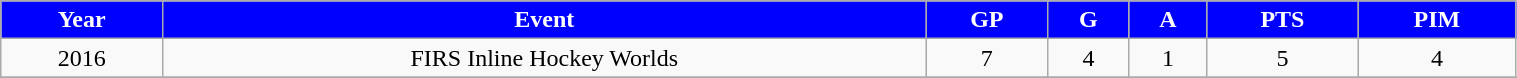<table class="wikitable" width="80%">
<tr align="center"  style=" background:blue;color:#FFFFFF;">
<td><strong>Year</strong></td>
<td><strong>Event</strong></td>
<td><strong>GP</strong></td>
<td><strong>G</strong></td>
<td><strong>A</strong></td>
<td><strong>PTS</strong></td>
<td><strong>PIM</strong></td>
</tr>
<tr align="center" bgcolor="">
<td>2016</td>
<td>FIRS Inline Hockey Worlds</td>
<td>7</td>
<td>4</td>
<td>1</td>
<td>5</td>
<td>4</td>
</tr>
<tr align="center" bgcolor="">
</tr>
</table>
